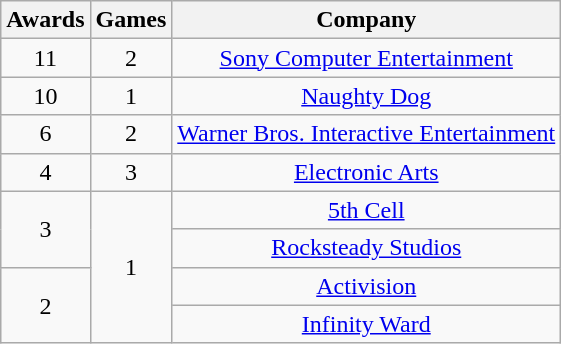<table class="wikitable floatright" rowspan="2" style="text-align:center;" background: #f6e39c;>
<tr>
<th scope="col">Awards</th>
<th scope="col">Games</th>
<th scope="col">Company</th>
</tr>
<tr>
<td>11</td>
<td>2</td>
<td><a href='#'>Sony Computer Entertainment</a></td>
</tr>
<tr>
<td>10</td>
<td>1</td>
<td><a href='#'>Naughty Dog</a></td>
</tr>
<tr>
<td>6</td>
<td>2</td>
<td><a href='#'>Warner Bros. Interactive Entertainment</a></td>
</tr>
<tr>
<td>4</td>
<td>3</td>
<td><a href='#'>Electronic Arts</a></td>
</tr>
<tr>
<td rowspan=2>3</td>
<td rowspan=4>1</td>
<td><a href='#'>5th Cell</a></td>
</tr>
<tr>
<td><a href='#'>Rocksteady Studios</a></td>
</tr>
<tr>
<td rowspan=2>2</td>
<td><a href='#'>Activision</a></td>
</tr>
<tr>
<td><a href='#'>Infinity Ward</a></td>
</tr>
</table>
